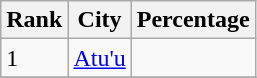<table class="wikitable sortable">
<tr>
<th>Rank</th>
<th>City </th>
<th>Percentage</th>
</tr>
<tr>
<td>1</td>
<td><a href='#'>Atu'u</a></td>
<td align=right></td>
</tr>
<tr>
</tr>
</table>
